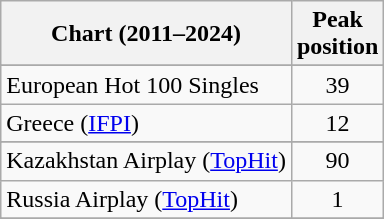<table class="wikitable sortable">
<tr>
<th>Chart (2011–2024)</th>
<th>Peak<br>position</th>
</tr>
<tr>
</tr>
<tr>
<td>European Hot 100 Singles </td>
<td style="text-align:center;">39</td>
</tr>
<tr>
<td>Greece (<a href='#'>IFPI</a>)</td>
<td style="text-align:center;">12</td>
</tr>
<tr>
</tr>
<tr>
<td>Kazakhstan Airplay (<a href='#'>TopHit</a>)</td>
<td style="text-align:center;">90</td>
</tr>
<tr>
<td>Russia Airplay (<a href='#'>TopHit</a>)</td>
<td style="text-align:center;">1</td>
</tr>
<tr>
</tr>
<tr>
</tr>
</table>
